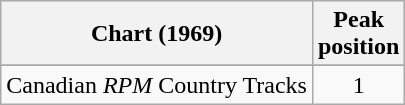<table class="wikitable sortable">
<tr>
<th align="left">Chart (1969)</th>
<th align="center">Peak<br>position</th>
</tr>
<tr>
</tr>
<tr>
<td align="left">Canadian <em>RPM</em> Country Tracks</td>
<td align="center">1</td>
</tr>
</table>
